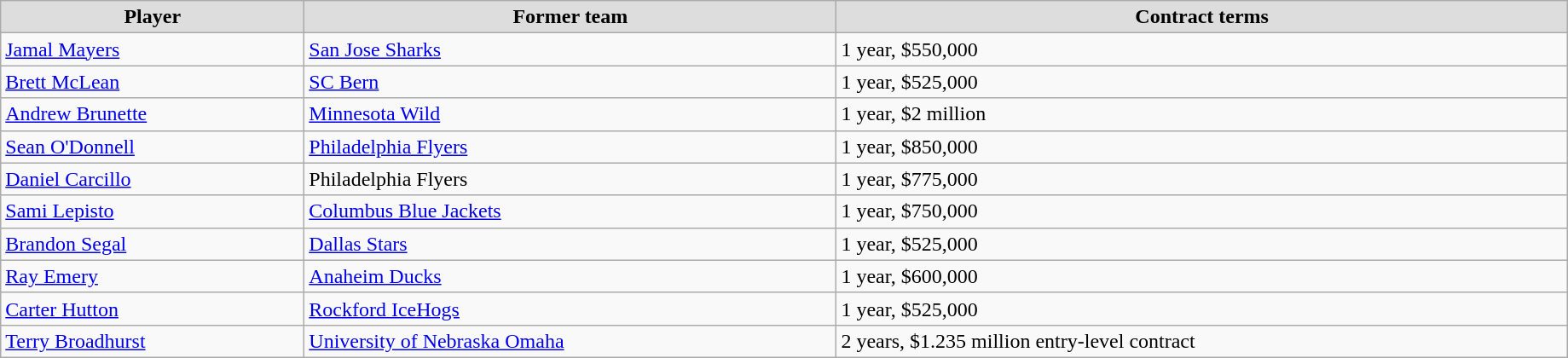<table class="wikitable" width=97%>
<tr align="center" bgcolor="#dddddd">
<td><strong>Player</strong></td>
<td><strong>Former team</strong></td>
<td><strong>Contract terms</strong></td>
</tr>
<tr>
<td><a href='#'>Jamal Mayers</a></td>
<td><a href='#'>San Jose Sharks</a></td>
<td>1 year, $550,000</td>
</tr>
<tr>
<td><a href='#'>Brett McLean</a></td>
<td><a href='#'>SC Bern</a></td>
<td>1 year, $525,000</td>
</tr>
<tr>
<td><a href='#'>Andrew Brunette</a></td>
<td><a href='#'>Minnesota Wild</a></td>
<td>1 year, $2 million</td>
</tr>
<tr>
<td><a href='#'>Sean O'Donnell</a></td>
<td><a href='#'>Philadelphia Flyers</a></td>
<td>1 year, $850,000</td>
</tr>
<tr>
<td><a href='#'>Daniel Carcillo</a></td>
<td>Philadelphia Flyers</td>
<td>1 year, $775,000</td>
</tr>
<tr>
<td><a href='#'>Sami Lepisto</a></td>
<td><a href='#'>Columbus Blue Jackets</a></td>
<td>1 year, $750,000</td>
</tr>
<tr>
<td><a href='#'>Brandon Segal</a></td>
<td><a href='#'>Dallas Stars</a></td>
<td>1 year, $525,000</td>
</tr>
<tr>
<td><a href='#'>Ray Emery</a></td>
<td><a href='#'>Anaheim Ducks</a></td>
<td>1 year, $600,000</td>
</tr>
<tr>
<td><a href='#'>Carter Hutton</a></td>
<td><a href='#'>Rockford IceHogs</a></td>
<td>1 year, $525,000</td>
</tr>
<tr>
<td><a href='#'>Terry Broadhurst</a></td>
<td><a href='#'>University of Nebraska Omaha</a></td>
<td>2 years, $1.235 million entry-level contract</td>
</tr>
</table>
